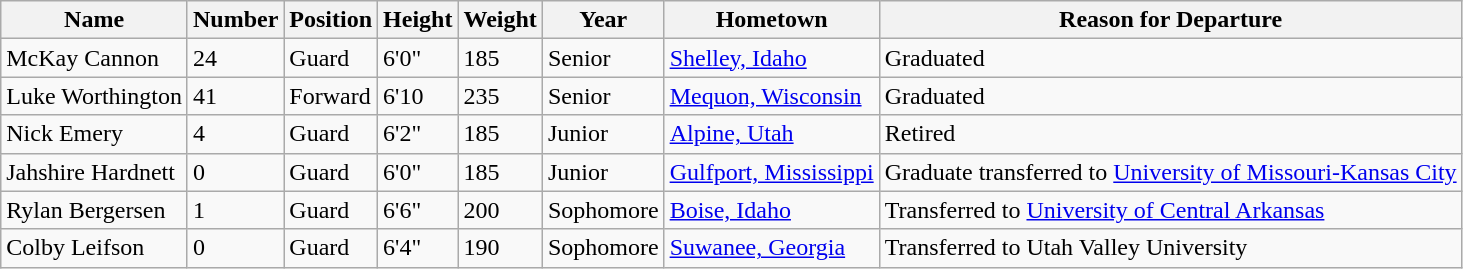<table class="wikitable sortable">
<tr>
<th>Name</th>
<th>Number</th>
<th>Position</th>
<th>Height</th>
<th>Weight</th>
<th>Year</th>
<th>Hometown</th>
<th>Reason for Departure</th>
</tr>
<tr>
<td>McKay Cannon</td>
<td>24</td>
<td>Guard</td>
<td>6'0"</td>
<td>185</td>
<td>Senior</td>
<td><a href='#'>Shelley, Idaho</a></td>
<td>Graduated</td>
</tr>
<tr>
<td>Luke Worthington</td>
<td>41</td>
<td>Forward</td>
<td>6'10</td>
<td>235</td>
<td>Senior</td>
<td><a href='#'>Mequon, Wisconsin</a></td>
<td>Graduated</td>
</tr>
<tr>
<td>Nick Emery</td>
<td>4</td>
<td>Guard</td>
<td>6'2"</td>
<td>185</td>
<td>Junior</td>
<td><a href='#'>Alpine, Utah</a></td>
<td>Retired</td>
</tr>
<tr>
<td>Jahshire Hardnett</td>
<td>0</td>
<td>Guard</td>
<td>6'0"</td>
<td>185</td>
<td>Junior</td>
<td><a href='#'>Gulfport, Mississippi</a></td>
<td>Graduate transferred to <a href='#'>University of Missouri-Kansas City</a></td>
</tr>
<tr>
<td>Rylan Bergersen</td>
<td>1</td>
<td>Guard</td>
<td>6'6"</td>
<td>200</td>
<td>Sophomore</td>
<td><a href='#'>Boise, Idaho</a></td>
<td>Transferred to <a href='#'>University of Central Arkansas</a></td>
</tr>
<tr>
<td>Colby Leifson</td>
<td>0</td>
<td>Guard</td>
<td>6'4"</td>
<td>190</td>
<td>Sophomore</td>
<td><a href='#'>Suwanee, Georgia</a></td>
<td>Transferred to Utah Valley University</td>
</tr>
</table>
